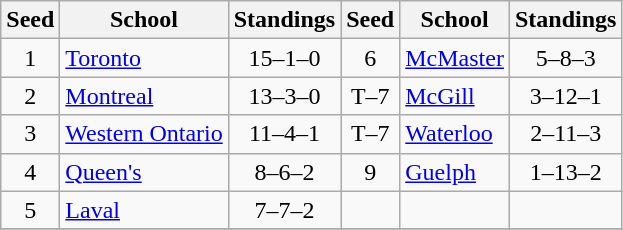<table class="wikitable">
<tr>
<th>Seed</th>
<th width:120px">School</th>
<th>Standings</th>
<th>Seed</th>
<th width:120px">School</th>
<th>Standings</th>
</tr>
<tr>
<td align=center>1</td>
<td><a href='#'>Toronto</a></td>
<td align=center>15–1–0</td>
<td align=center>6</td>
<td><a href='#'>McMaster</a></td>
<td align=center>5–8–3</td>
</tr>
<tr>
<td align=center>2</td>
<td><a href='#'>Montreal</a></td>
<td align=center>13–3–0</td>
<td align=center>T–7</td>
<td><a href='#'>McGill</a></td>
<td align=center>3–12–1</td>
</tr>
<tr>
<td align=center>3</td>
<td><a href='#'>Western Ontario</a></td>
<td align=center>11–4–1</td>
<td align=center>T–7</td>
<td><a href='#'>Waterloo</a></td>
<td align=center>2–11–3</td>
</tr>
<tr>
<td align=center>4</td>
<td><a href='#'>Queen's</a></td>
<td align=center>8–6–2</td>
<td align=center>9</td>
<td><a href='#'>Guelph</a></td>
<td align=center>1–13–2</td>
</tr>
<tr>
<td align=center>5</td>
<td><a href='#'>Laval</a></td>
<td align=center>7–7–2</td>
<td></td>
<td></td>
<td></td>
</tr>
<tr>
</tr>
</table>
